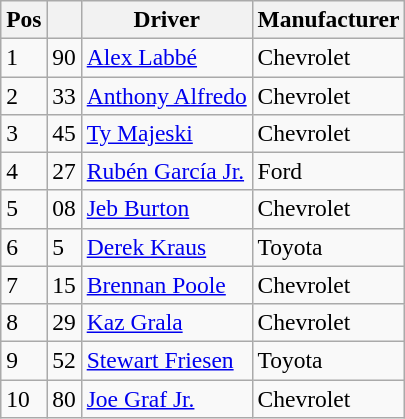<table class="wikitable" style="font-size:98%">
<tr>
<th>Pos</th>
<th></th>
<th>Driver</th>
<th>Manufacturer</th>
</tr>
<tr>
<td>1</td>
<td>90</td>
<td><a href='#'>Alex Labbé</a></td>
<td>Chevrolet</td>
</tr>
<tr>
<td>2</td>
<td>33</td>
<td><a href='#'>Anthony Alfredo</a></td>
<td>Chevrolet</td>
</tr>
<tr>
<td>3</td>
<td>45</td>
<td><a href='#'>Ty Majeski</a></td>
<td>Chevrolet</td>
</tr>
<tr>
<td>4</td>
<td>27</td>
<td><a href='#'>Rubén García Jr.</a></td>
<td>Ford</td>
</tr>
<tr>
<td>5</td>
<td>08</td>
<td><a href='#'>Jeb Burton</a></td>
<td>Chevrolet</td>
</tr>
<tr>
<td>6</td>
<td>5</td>
<td><a href='#'>Derek Kraus</a></td>
<td>Toyota</td>
</tr>
<tr>
<td>7</td>
<td>15</td>
<td><a href='#'>Brennan Poole</a></td>
<td>Chevrolet</td>
</tr>
<tr>
<td>8</td>
<td>29</td>
<td><a href='#'>Kaz Grala</a></td>
<td>Chevrolet</td>
</tr>
<tr>
<td>9</td>
<td>52</td>
<td><a href='#'>Stewart Friesen</a></td>
<td>Toyota</td>
</tr>
<tr>
<td>10</td>
<td>80</td>
<td><a href='#'>Joe Graf Jr.</a></td>
<td>Chevrolet</td>
</tr>
</table>
